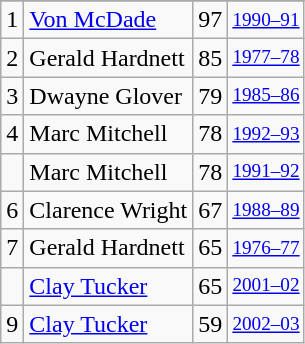<table class="wikitable">
<tr>
</tr>
<tr>
<td>1</td>
<td><a href='#'>Von McDade</a></td>
<td>97</td>
<td style="font-size:80%;"><a href='#'>1990–91</a></td>
</tr>
<tr>
<td>2</td>
<td>Gerald Hardnett</td>
<td>85</td>
<td style="font-size:80%;"><a href='#'>1977–78</a></td>
</tr>
<tr>
<td>3</td>
<td>Dwayne Glover</td>
<td>79</td>
<td style="font-size:80%;"><a href='#'>1985–86</a></td>
</tr>
<tr>
<td>4</td>
<td>Marc Mitchell</td>
<td>78</td>
<td style="font-size:80%;"><a href='#'>1992–93</a></td>
</tr>
<tr>
<td></td>
<td>Marc Mitchell</td>
<td>78</td>
<td style="font-size:80%;"><a href='#'>1991–92</a></td>
</tr>
<tr>
<td>6</td>
<td>Clarence Wright</td>
<td>67</td>
<td style="font-size:80%;"><a href='#'>1988–89</a></td>
</tr>
<tr>
<td>7</td>
<td>Gerald Hardnett</td>
<td>65</td>
<td style="font-size:80%;"><a href='#'>1976–77</a></td>
</tr>
<tr>
<td></td>
<td><a href='#'>Clay Tucker</a></td>
<td>65</td>
<td style="font-size:80%;"><a href='#'>2001–02</a></td>
</tr>
<tr>
<td>9</td>
<td><a href='#'>Clay Tucker</a></td>
<td>59</td>
<td style="font-size:80%;"><a href='#'>2002–03</a></td>
</tr>
</table>
